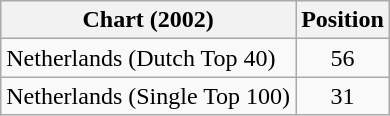<table class="wikitable sortable">
<tr>
<th>Chart (2002)</th>
<th>Position</th>
</tr>
<tr>
<td>Netherlands (Dutch Top 40)</td>
<td align="center">56</td>
</tr>
<tr>
<td>Netherlands (Single Top 100)</td>
<td align="center">31</td>
</tr>
</table>
